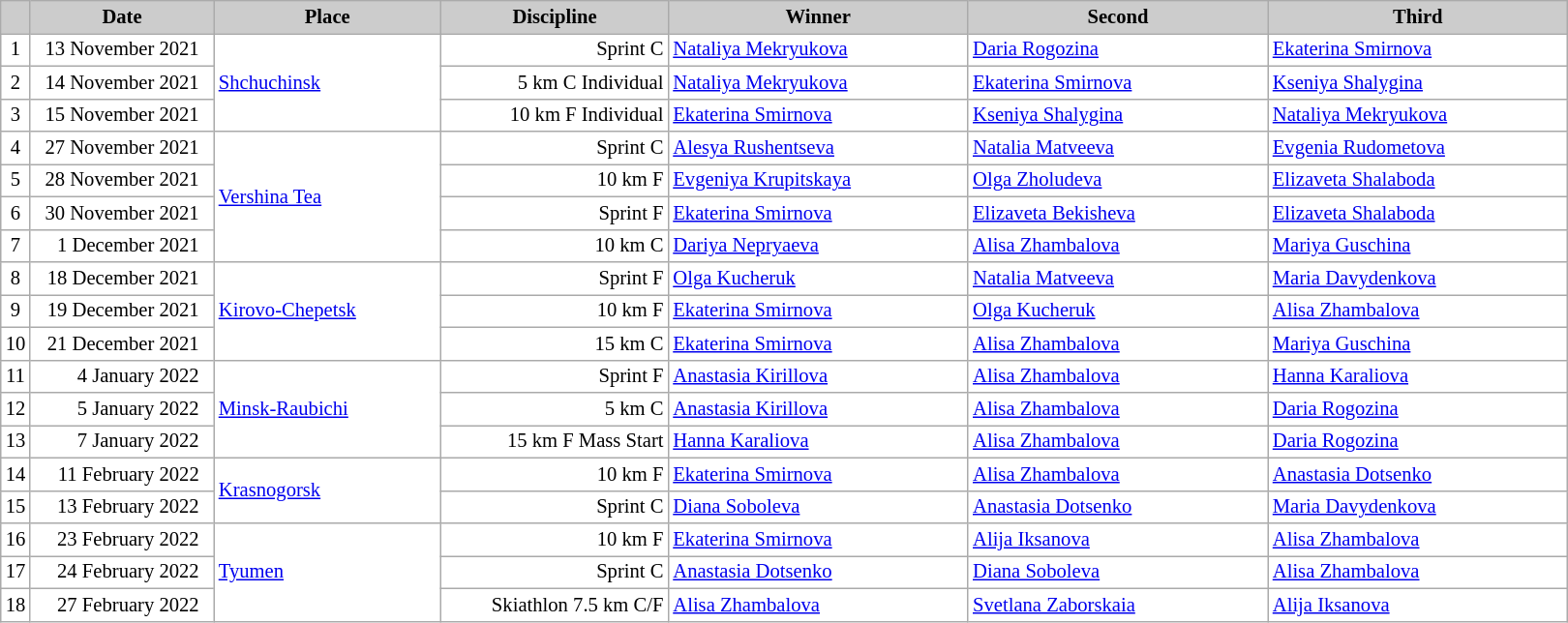<table class="wikitable plainrowheaders" style="background:#fff; font-size:86%; line-height:16px; border:grey solid 1px; border-collapse:collapse;">
<tr style="background:#ccc; text-align:center;">
<th scope="col" style="background:#ccc; width=30 px;"></th>
<th scope="col" style="background:#ccc; width:120px;">Date</th>
<th scope="col" style="background:#ccc; width:150px;">Place</th>
<th scope="col" style="background:#ccc; width:150px;">Discipline</th>
<th scope="col" style="background:#ccc; width:200px;">Winner</th>
<th scope="col" style="background:#ccc; width:200px;">Second</th>
<th scope="col" style="background:#ccc; width:200px;">Third</th>
</tr>
<tr>
<td align=center>1</td>
<td align=right>13 November 2021  </td>
<td rowspan=3> <a href='#'>Shchuchinsk</a></td>
<td align=right>Sprint C</td>
<td> <a href='#'>Nataliya Mekryukova</a></td>
<td> <a href='#'>Daria Rogozina</a></td>
<td> <a href='#'>Ekaterina Smirnova</a></td>
</tr>
<tr>
<td align=center>2</td>
<td align=right>14 November 2021  </td>
<td align=right>5 km C Individual</td>
<td> <a href='#'>Nataliya Mekryukova</a></td>
<td> <a href='#'>Ekaterina Smirnova</a></td>
<td> <a href='#'>Kseniya Shalygina</a></td>
</tr>
<tr>
<td align=center>3</td>
<td align=right>15 November 2021  </td>
<td align=right>10 km F Individual</td>
<td> <a href='#'>Ekaterina Smirnova</a></td>
<td> <a href='#'>Kseniya Shalygina</a></td>
<td> <a href='#'>Nataliya Mekryukova</a></td>
</tr>
<tr>
<td align=center>4</td>
<td align=right>27 November 2021  </td>
<td rowspan=4> <a href='#'>Vershina Tea</a></td>
<td align=right>Sprint C</td>
<td> <a href='#'>Alesya Rushentseva</a></td>
<td> <a href='#'>Natalia Matveeva</a></td>
<td> <a href='#'>Evgenia Rudometova</a></td>
</tr>
<tr>
<td align=center>5</td>
<td align=right>28 November 2021  </td>
<td align=right>10 km F</td>
<td> <a href='#'>Evgeniya Krupitskaya</a></td>
<td> <a href='#'>Olga Zholudeva</a></td>
<td> <a href='#'>Elizaveta Shalaboda</a></td>
</tr>
<tr>
<td align=center>6</td>
<td align=right>30 November 2021  </td>
<td align=right>Sprint F</td>
<td> <a href='#'>Ekaterina Smirnova</a></td>
<td> <a href='#'>Elizaveta Bekisheva</a></td>
<td> <a href='#'>Elizaveta Shalaboda</a></td>
</tr>
<tr>
<td align=center>7</td>
<td align=right>1 December 2021  </td>
<td align=right>10 km C</td>
<td> <a href='#'>Dariya Nepryaeva</a></td>
<td> <a href='#'>Alisa Zhambalova</a></td>
<td> <a href='#'>Mariya Guschina</a></td>
</tr>
<tr>
<td align=center>8</td>
<td align=right>18 December 2021  </td>
<td rowspan=3> <a href='#'>Kirovo-Chepetsk</a></td>
<td align=right>Sprint F</td>
<td> <a href='#'>Olga Kucheruk</a></td>
<td> <a href='#'>Natalia Matveeva</a></td>
<td> <a href='#'>Maria Davydenkova</a></td>
</tr>
<tr>
<td align=center>9</td>
<td align=right>19 December 2021  </td>
<td align=right>10 km F</td>
<td> <a href='#'>Ekaterina Smirnova</a></td>
<td> <a href='#'>Olga Kucheruk</a></td>
<td> <a href='#'>Alisa Zhambalova</a></td>
</tr>
<tr>
<td align=center>10</td>
<td align=right>21 December 2021  </td>
<td align=right>15 km C</td>
<td> <a href='#'>Ekaterina Smirnova</a></td>
<td> <a href='#'>Alisa Zhambalova</a></td>
<td> <a href='#'>Mariya Guschina</a></td>
</tr>
<tr>
<td align=center>11</td>
<td align=right>4 January 2022  </td>
<td rowspan=3> <a href='#'>Minsk-Raubichi</a></td>
<td align=right>Sprint F</td>
<td> <a href='#'>Anastasia Kirillova</a></td>
<td> <a href='#'>Alisa Zhambalova</a></td>
<td> <a href='#'>Hanna Karaliova</a></td>
</tr>
<tr>
<td align=center>12</td>
<td align=right>5 January 2022  </td>
<td align=right>5 km C</td>
<td> <a href='#'>Anastasia Kirillova</a></td>
<td> <a href='#'>Alisa Zhambalova</a></td>
<td> <a href='#'>Daria Rogozina</a></td>
</tr>
<tr>
<td align=center>13</td>
<td align=right>7 January 2022  </td>
<td align=right>15 km F Mass Start</td>
<td> <a href='#'>Hanna Karaliova</a></td>
<td> <a href='#'>Alisa Zhambalova</a></td>
<td> <a href='#'>Daria Rogozina</a></td>
</tr>
<tr>
<td align=center>14</td>
<td align=right>11 February 2022  </td>
<td rowspan=2> <a href='#'>Krasnogorsk</a></td>
<td align=right>10 km F</td>
<td> <a href='#'>Ekaterina Smirnova</a></td>
<td> <a href='#'>Alisa Zhambalova</a></td>
<td> <a href='#'>Anastasia Dotsenko</a></td>
</tr>
<tr>
<td align=center>15</td>
<td align=right>13 February 2022  </td>
<td align=right>Sprint C</td>
<td> <a href='#'>Diana Soboleva</a></td>
<td> <a href='#'>Anastasia Dotsenko</a></td>
<td> <a href='#'>Maria Davydenkova</a></td>
</tr>
<tr>
<td align=center>16</td>
<td align=right>23 February 2022  </td>
<td rowspan=3> <a href='#'>Tyumen</a></td>
<td align=right>10 km F</td>
<td> <a href='#'>Ekaterina Smirnova</a></td>
<td> <a href='#'>Alija Iksanova</a></td>
<td> <a href='#'>Alisa Zhambalova</a></td>
</tr>
<tr>
<td align=center>17</td>
<td align=right>24 February 2022  </td>
<td align=right>Sprint C</td>
<td> <a href='#'>Anastasia Dotsenko</a></td>
<td> <a href='#'>Diana Soboleva</a></td>
<td> <a href='#'>Alisa Zhambalova</a></td>
</tr>
<tr>
<td align=center>18</td>
<td align=right>27 February 2022  </td>
<td align=right>Skiathlon 7.5 km C/F</td>
<td> <a href='#'>Alisa Zhambalova</a></td>
<td> <a href='#'>Svetlana Zaborskaia</a></td>
<td> <a href='#'>Alija Iksanova</a></td>
</tr>
</table>
